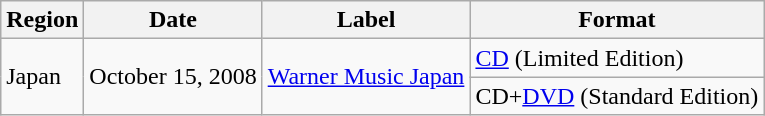<table class="wikitable">
<tr>
<th>Region</th>
<th>Date</th>
<th>Label</th>
<th>Format</th>
</tr>
<tr>
<td rowspan="2">Japan</td>
<td rowspan="2">October 15, 2008</td>
<td rowspan="2"><a href='#'>Warner Music Japan</a></td>
<td><a href='#'>CD</a> (Limited Edition)</td>
</tr>
<tr>
<td>CD+<a href='#'>DVD</a> (Standard Edition)</td>
</tr>
</table>
